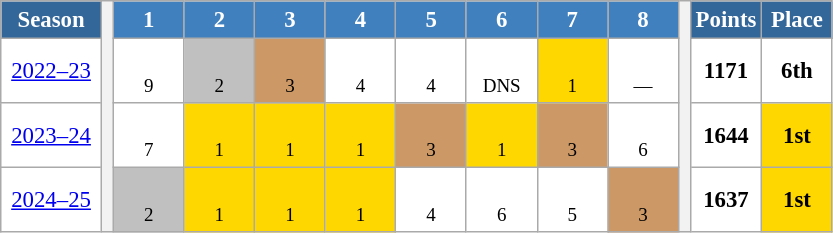<table class="wikitable" style="font-size:95%; text-align:center; border:grey solid 1px; border-collapse:collapse; background:#ffffff">
<tr>
<th style="background-color:#369; color:white; width:60px">Season</th>
<th rowspan=4 width="1px"></th>
<th style="background-color:#4180be; color:white; width:40px">1</th>
<th style="background-color:#4180be; color:white; width:40px">2</th>
<th style="background-color:#4180be; color:white; width:40px">3</th>
<th style="background-color:#4180be; color:white; width:40px">4</th>
<th style="background-color:#4180be; color:white; width:40px">5</th>
<th style="background-color:#4180be; color:white; width:40px">6</th>
<th style="background-color:#4180be; color:white; width:40px">7</th>
<th style="background-color:#4180be; color:white; width:40px">8</th>
<th rowspan=4 width="1px"></th>
<th style="background-color:#369; color:white; width:40px">Points</th>
<th style="background-color:#369; color:white; width:40px">Place</th>
</tr>
<tr>
<td><a href='#'>2022–23</a></td>
<td><br><small>9</small></td>
<td style="background:silver"><br><small>2</small></td>
<td style="background:#C96"><br><small>3</small></td>
<td><br><small>4</small></td>
<td><br><small>4</small></td>
<td><br><small>DNS</small></td>
<td style="background:gold"><br><small>1</small></td>
<td><br><small>—</small></td>
<td><strong>1171</strong></td>
<td><strong>6th</strong></td>
</tr>
<tr>
<td><a href='#'>2023–24</a></td>
<td><br><small>7</small></td>
<td style="background:gold"><br><small>1</small></td>
<td style="background:gold"><br><small>1</small></td>
<td style="background:gold"><br><small>1</small></td>
<td style="background:#C96"><br><small>3</small></td>
<td style="background:gold"><br><small>1</small></td>
<td style="background:#C96"><br><small>3</small></td>
<td><br><small>6</small></td>
<td><strong>1644</strong></td>
<td style="background:gold"><strong>1st</strong></td>
</tr>
<tr>
<td><a href='#'>2024–25</a></td>
<td style="background:silver"><br><small>2</small></td>
<td style="background:gold"><br><small>1</small></td>
<td style="background:gold"><br><small>1</small></td>
<td style="background:gold"><br><small>1</small></td>
<td><br><small>4</small></td>
<td><br><small>6</small></td>
<td><br><small>5</small></td>
<td style="background:#C96"><br><small>3</small></td>
<td><strong>1637</strong></td>
<td style="background:gold"><strong>1st</strong></td>
</tr>
</table>
